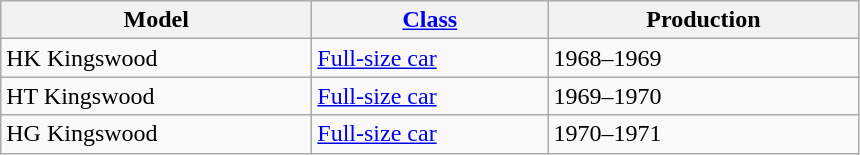<table class="wikitable">
<tr>
<th style="width:200px;">Model</th>
<th style="width:150px;"><a href='#'>Class</a></th>
<th style="width:200px;">Production</th>
</tr>
<tr>
<td valign="top">HK Kingswood</td>
<td valign="top"><a href='#'>Full-size car</a></td>
<td valign="top">1968–1969</td>
</tr>
<tr>
<td valign="top">HT Kingswood</td>
<td valign="top"><a href='#'>Full-size car</a></td>
<td valign="top">1969–1970</td>
</tr>
<tr>
<td valign="top">HG Kingswood</td>
<td valign="top"><a href='#'>Full-size car</a></td>
<td valign="top">1970–1971</td>
</tr>
</table>
